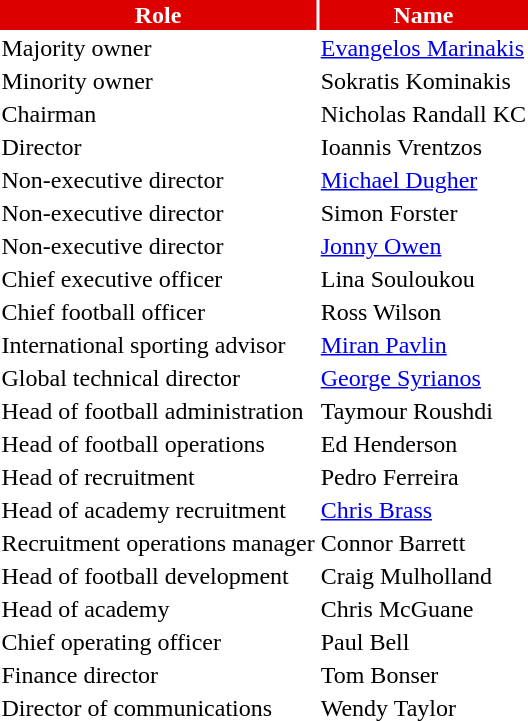<table class="toccolours">
<tr>
<th style="background:#d00; color:#FFFFFF;">Role</th>
<th style="background:#d00; color:#FFFFFF;">Name</th>
</tr>
<tr>
<td>Majority owner</td>
<td> <a href='#'>Evangelos Marinakis</a></td>
</tr>
<tr>
<td>Minority owner</td>
<td> Sokratis Kominakis</td>
</tr>
<tr>
<td>Chairman</td>
<td> Nicholas Randall KC</td>
</tr>
<tr>
<td>Director</td>
<td> Ioannis Vrentzos</td>
</tr>
<tr>
<td>Non-executive director</td>
<td> <a href='#'>Michael Dugher</a></td>
</tr>
<tr>
<td>Non-executive director</td>
<td> Simon Forster</td>
</tr>
<tr>
<td>Non-executive director</td>
<td> <a href='#'>Jonny Owen</a></td>
</tr>
<tr>
<td>Chief executive officer</td>
<td> Lina Souloukou</td>
</tr>
<tr>
<td>Chief football officer</td>
<td> Ross Wilson</td>
</tr>
<tr>
<td>International sporting advisor</td>
<td> <a href='#'>Miran Pavlin</a></td>
</tr>
<tr>
<td>Global technical director</td>
<td> <a href='#'>George Syrianos</a></td>
</tr>
<tr>
<td>Head of football administration</td>
<td> Taymour Roushdi</td>
</tr>
<tr>
<td>Head of football operations</td>
<td> Ed Henderson</td>
</tr>
<tr>
<td>Head of recruitment</td>
<td> Pedro Ferreira</td>
</tr>
<tr>
<td>Head of academy recruitment</td>
<td> <a href='#'>Chris Brass</a></td>
</tr>
<tr>
<td>Recruitment operations manager</td>
<td> Connor Barrett</td>
</tr>
<tr>
<td>Head of football development</td>
<td> Craig Mulholland</td>
</tr>
<tr>
<td>Head of academy</td>
<td> Chris McGuane</td>
</tr>
<tr>
<td>Chief operating officer</td>
<td> Paul Bell</td>
</tr>
<tr>
<td>Finance director</td>
<td> Tom Bonser</td>
</tr>
<tr>
<td>Director of communications</td>
<td> Wendy Taylor</td>
</tr>
</table>
